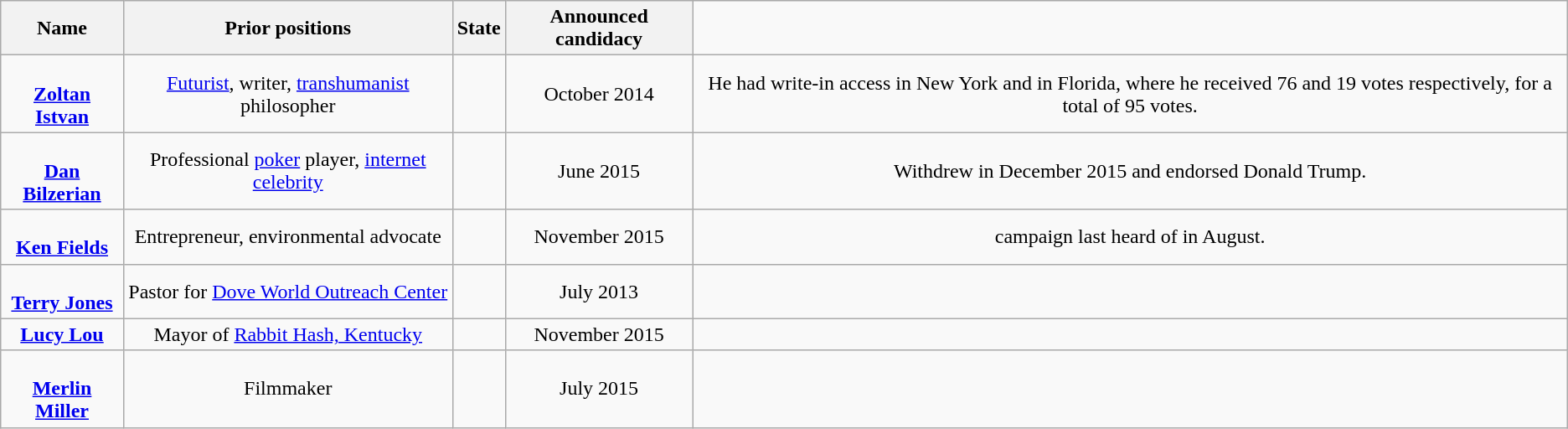<table class="wikitable" style="text-align:center">
<tr>
<th>Name</th>
<th>Prior positions</th>
<th>State</th>
<th>Announced candidacy</th>
<td></td>
</tr>
<tr>
<td><br><strong><a href='#'>Zoltan Istvan</a></strong></td>
<td><a href='#'>Futurist</a>, writer, <a href='#'>transhumanist</a> philosopher</td>
<td></td>
<td>October 2014</td>
<td>He had write-in access in New York and in Florida, where he received 76 and 19 votes respectively, for a total of 95 votes.</td>
</tr>
<tr>
<td><br><strong><a href='#'>Dan Bilzerian</a></strong></td>
<td>Professional <a href='#'>poker</a> player, <a href='#'>internet celebrity</a></td>
<td></td>
<td>June 2015</td>
<td>Withdrew in December 2015 and endorsed Donald Trump.</td>
</tr>
<tr>
<td><br><strong><a href='#'>Ken Fields</a></strong></td>
<td>Entrepreneur, environmental advocate</td>
<td></td>
<td>November 2015</td>
<td>campaign last heard of in August.</td>
</tr>
<tr>
<td><br><strong><a href='#'>Terry Jones</a></strong></td>
<td>Pastor for <a href='#'>Dove World Outreach Center</a></td>
<td></td>
<td>July 2013</td>
<td></td>
</tr>
<tr>
<td><strong><a href='#'>Lucy Lou</a></strong></td>
<td>Mayor of <a href='#'>Rabbit Hash, Kentucky</a></td>
<td></td>
<td>November 2015</td>
<td></td>
</tr>
<tr>
<td><br><strong><a href='#'>Merlin Miller</a></strong></td>
<td>Filmmaker</td>
<td></td>
<td>July 2015</td>
<td></td>
</tr>
</table>
